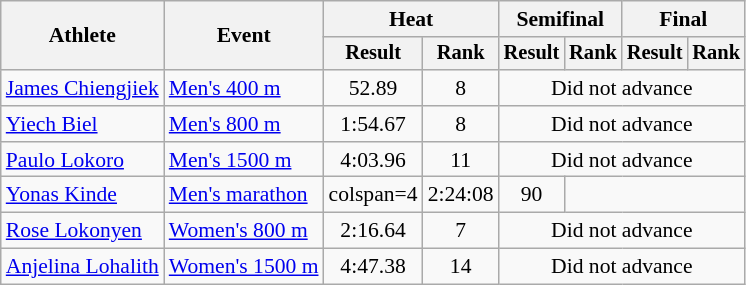<table class="wikitable" style="font-size:90%">
<tr>
<th rowspan="2">Athlete</th>
<th rowspan="2">Event</th>
<th colspan="2">Heat</th>
<th colspan="2">Semifinal</th>
<th colspan="2">Final</th>
</tr>
<tr style="font-size:95%">
<th>Result</th>
<th>Rank</th>
<th>Result</th>
<th>Rank</th>
<th>Result</th>
<th>Rank</th>
</tr>
<tr align=center>
<td align=left><a href='#'>James Chiengjiek</a></td>
<td align=left><a href='#'>Men's 400 m</a></td>
<td>52.89</td>
<td>8</td>
<td colspan=4>Did not advance</td>
</tr>
<tr align=center>
<td align=left><a href='#'>Yiech Biel</a></td>
<td align=left><a href='#'>Men's 800 m</a></td>
<td>1:54.67</td>
<td>8</td>
<td colspan=4>Did not advance</td>
</tr>
<tr align=center>
<td align=left><a href='#'>Paulo Lokoro</a></td>
<td align=left><a href='#'>Men's 1500 m</a></td>
<td>4:03.96</td>
<td>11</td>
<td colspan=4>Did not advance</td>
</tr>
<tr align=center>
<td align=left><a href='#'>Yonas Kinde</a></td>
<td align=left><a href='#'>Men's marathon</a></td>
<td>colspan=4 </td>
<td>2:24:08</td>
<td>90</td>
</tr>
<tr align=center>
<td align=left><a href='#'>Rose Lokonyen</a></td>
<td align=left><a href='#'>Women's 800 m</a></td>
<td>2:16.64</td>
<td>7</td>
<td colspan=4>Did not advance</td>
</tr>
<tr align=center>
<td align=left><a href='#'>Anjelina Lohalith</a></td>
<td align=left><a href='#'>Women's 1500 m</a></td>
<td>4:47.38</td>
<td>14</td>
<td colspan=4>Did not advance</td>
</tr>
</table>
